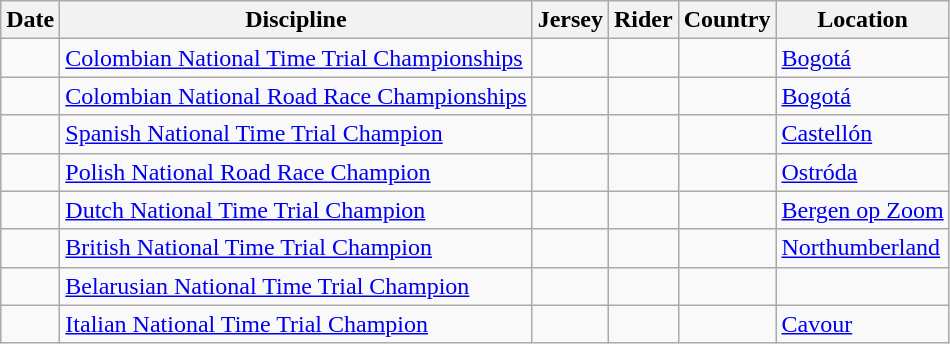<table class="wikitable">
<tr>
<th>Date</th>
<th>Discipline</th>
<th>Jersey</th>
<th>Rider</th>
<th>Country</th>
<th>Location</th>
</tr>
<tr>
<td></td>
<td><a href='#'>Colombian National Time Trial Championships</a></td>
<td></td>
<td></td>
<td></td>
<td><a href='#'>Bogotá</a></td>
</tr>
<tr>
<td></td>
<td><a href='#'>Colombian National Road Race Championships</a></td>
<td></td>
<td></td>
<td></td>
<td><a href='#'>Bogotá</a></td>
</tr>
<tr>
<td></td>
<td><a href='#'>Spanish National Time Trial Champion</a></td>
<td></td>
<td></td>
<td></td>
<td><a href='#'>Castellón</a></td>
</tr>
<tr>
<td></td>
<td><a href='#'>Polish National Road Race Champion</a></td>
<td></td>
<td></td>
<td></td>
<td><a href='#'>Ostróda</a></td>
</tr>
<tr>
<td></td>
<td><a href='#'>Dutch National Time Trial Champion</a></td>
<td></td>
<td></td>
<td></td>
<td><a href='#'>Bergen op Zoom</a></td>
</tr>
<tr>
<td></td>
<td><a href='#'>British National Time Trial Champion</a></td>
<td></td>
<td></td>
<td></td>
<td><a href='#'>Northumberland</a></td>
</tr>
<tr>
<td></td>
<td><a href='#'>Belarusian National Time Trial Champion</a></td>
<td></td>
<td></td>
<td></td>
<td></td>
</tr>
<tr>
<td></td>
<td><a href='#'>Italian National Time Trial Champion</a></td>
<td></td>
<td></td>
<td></td>
<td><a href='#'>Cavour</a></td>
</tr>
</table>
